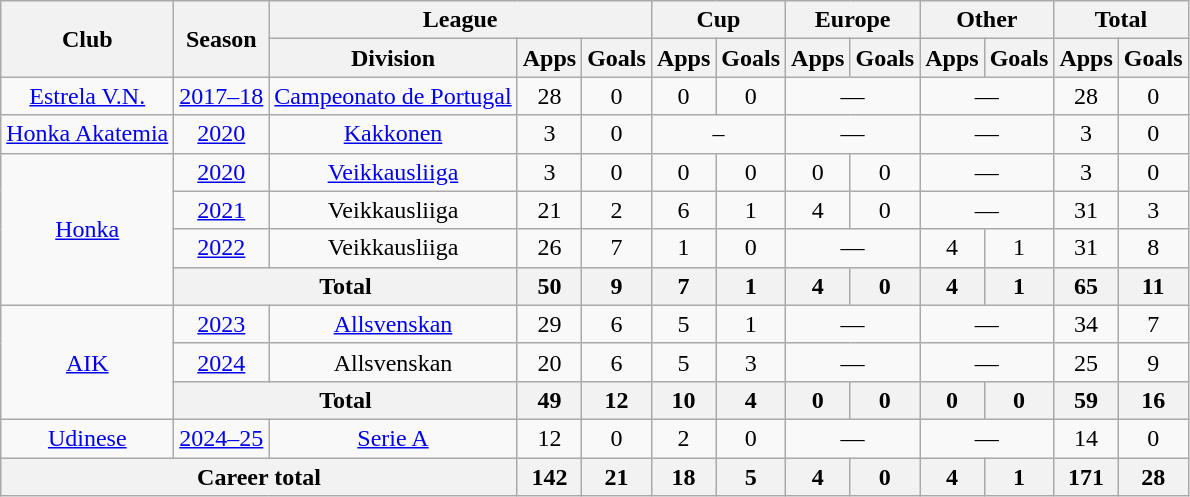<table class="wikitable" style="text-align:center">
<tr>
<th rowspan="2">Club</th>
<th rowspan="2">Season</th>
<th colspan="3">League</th>
<th colspan="2">Cup</th>
<th colspan="2">Europe</th>
<th colspan="2">Other</th>
<th colspan="2">Total</th>
</tr>
<tr>
<th>Division</th>
<th>Apps</th>
<th>Goals</th>
<th>Apps</th>
<th>Goals</th>
<th>Apps</th>
<th>Goals</th>
<th>Apps</th>
<th>Goals</th>
<th>Apps</th>
<th>Goals</th>
</tr>
<tr>
<td><a href='#'>Estrela V.N.</a></td>
<td><a href='#'>2017–18</a></td>
<td><a href='#'>Campeonato de Portugal</a></td>
<td>28</td>
<td>0</td>
<td>0</td>
<td>0</td>
<td colspan="2">—</td>
<td colspan="2">—</td>
<td>28</td>
<td>0</td>
</tr>
<tr>
<td><a href='#'>Honka Akatemia</a></td>
<td><a href='#'>2020</a></td>
<td><a href='#'>Kakkonen</a></td>
<td>3</td>
<td>0</td>
<td colspan="2">–</td>
<td colspan="2">—</td>
<td colspan="2">—</td>
<td>3</td>
<td>0</td>
</tr>
<tr>
<td rowspan="4"><a href='#'>Honka</a></td>
<td><a href='#'>2020</a></td>
<td><a href='#'>Veikkausliiga</a></td>
<td>3</td>
<td>0</td>
<td>0</td>
<td>0</td>
<td>0</td>
<td>0</td>
<td colspan="2">—</td>
<td>3</td>
<td>0</td>
</tr>
<tr>
<td><a href='#'>2021</a></td>
<td>Veikkausliiga</td>
<td>21</td>
<td>2</td>
<td>6</td>
<td>1</td>
<td>4</td>
<td>0</td>
<td colspan="2">—</td>
<td>31</td>
<td>3</td>
</tr>
<tr>
<td><a href='#'>2022</a></td>
<td>Veikkausliiga</td>
<td>26</td>
<td>7</td>
<td>1</td>
<td>0</td>
<td colspan="2">—</td>
<td>4</td>
<td>1</td>
<td>31</td>
<td>8</td>
</tr>
<tr>
<th colspan="2">Total</th>
<th>50</th>
<th>9</th>
<th>7</th>
<th>1</th>
<th>4</th>
<th>0</th>
<th>4</th>
<th>1</th>
<th>65</th>
<th>11</th>
</tr>
<tr>
<td rowspan="3"><a href='#'>AIK</a></td>
<td><a href='#'>2023</a></td>
<td><a href='#'>Allsvenskan</a></td>
<td>29</td>
<td>6</td>
<td>5</td>
<td>1</td>
<td colspan="2">—</td>
<td colspan="2">—</td>
<td>34</td>
<td>7</td>
</tr>
<tr>
<td><a href='#'>2024</a></td>
<td>Allsvenskan</td>
<td>20</td>
<td>6</td>
<td>5</td>
<td>3</td>
<td colspan="2">—</td>
<td colspan="2">—</td>
<td>25</td>
<td>9</td>
</tr>
<tr>
<th colspan="2">Total</th>
<th>49</th>
<th>12</th>
<th>10</th>
<th>4</th>
<th>0</th>
<th>0</th>
<th>0</th>
<th>0</th>
<th>59</th>
<th>16</th>
</tr>
<tr>
<td><a href='#'>Udinese</a></td>
<td><a href='#'>2024–25</a></td>
<td><a href='#'>Serie A</a></td>
<td>12</td>
<td>0</td>
<td>2</td>
<td>0</td>
<td colspan="2">—</td>
<td colspan="2">—</td>
<td>14</td>
<td>0</td>
</tr>
<tr>
<th colspan="3">Career total</th>
<th>142</th>
<th>21</th>
<th>18</th>
<th>5</th>
<th>4</th>
<th>0</th>
<th>4</th>
<th>1</th>
<th>171</th>
<th>28</th>
</tr>
</table>
